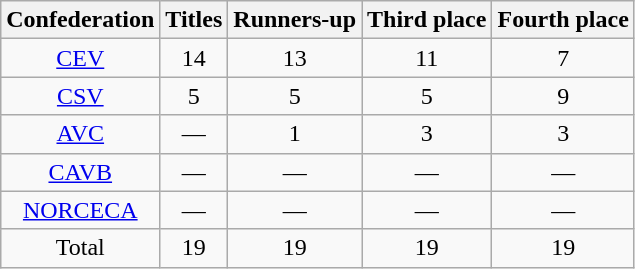<table class="wikitable sortable" style="text-align: center;">
<tr>
<th>Confederation</th>
<th data-sort-type="number">Titles</th>
<th data-sort-type="number">Runners-up</th>
<th data-sort-type="number">Third place</th>
<th data-sort-type="number">Fourth place</th>
</tr>
<tr>
<td><a href='#'>CEV</a></td>
<td>14</td>
<td>13</td>
<td>11</td>
<td>7</td>
</tr>
<tr>
<td><a href='#'>CSV</a></td>
<td>5</td>
<td>5</td>
<td>5</td>
<td>9</td>
</tr>
<tr>
<td><a href='#'>AVC</a></td>
<td>—</td>
<td>1</td>
<td>3</td>
<td>3</td>
</tr>
<tr>
<td><a href='#'>CAVB</a></td>
<td>—</td>
<td>—</td>
<td>—</td>
<td>—</td>
</tr>
<tr>
<td><a href='#'>NORCECA</a></td>
<td>—</td>
<td>—</td>
<td>—</td>
<td>—</td>
</tr>
<tr>
<td>Total</td>
<td>19</td>
<td>19</td>
<td>19</td>
<td>19</td>
</tr>
</table>
